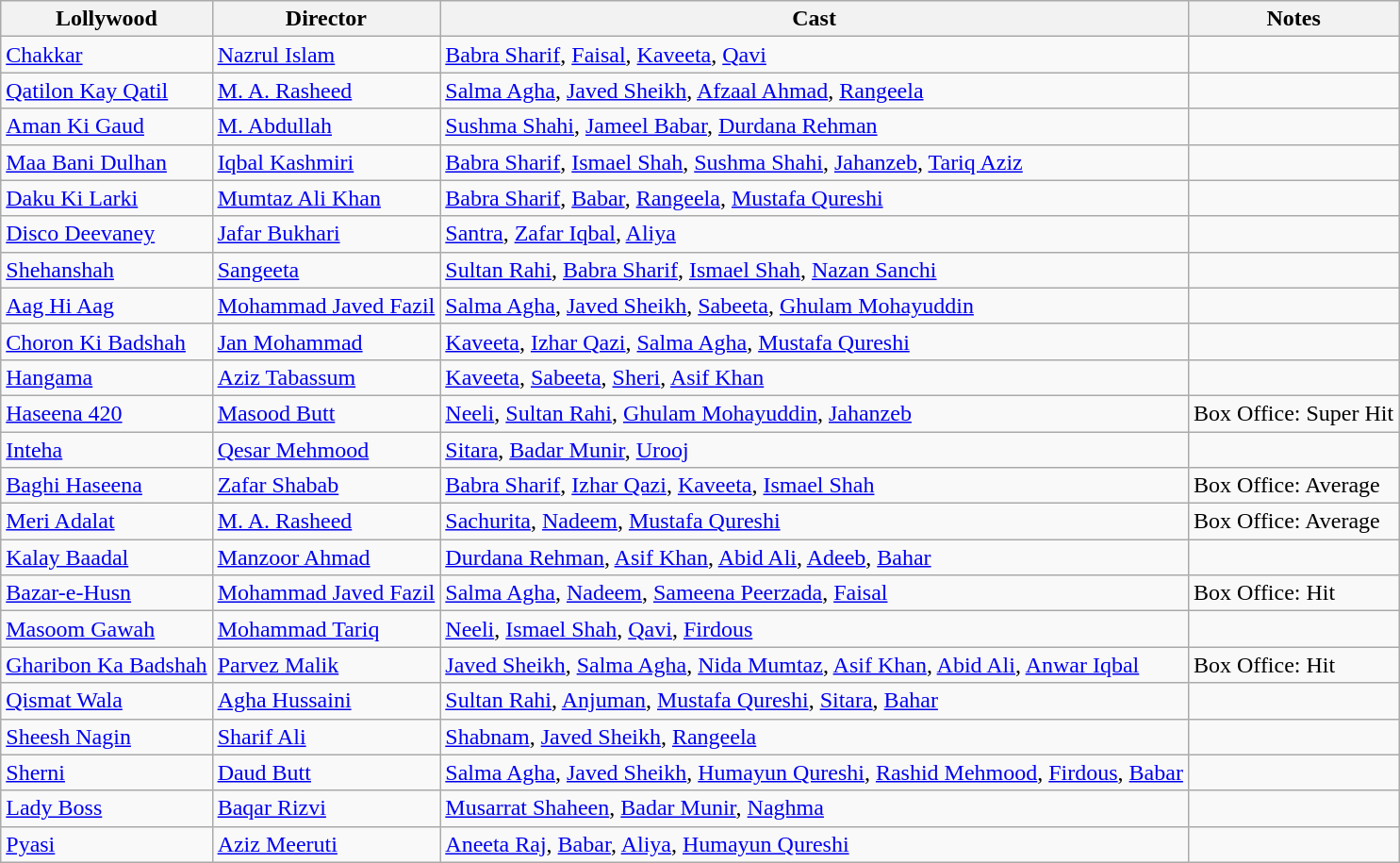<table class="wikitable">
<tr>
<th>Lollywood</th>
<th>Director</th>
<th>Cast</th>
<th>Notes</th>
</tr>
<tr>
<td><a href='#'>Chakkar</a></td>
<td><a href='#'>Nazrul Islam</a></td>
<td><a href='#'>Babra Sharif</a>, <a href='#'>Faisal</a>, <a href='#'>Kaveeta</a>, <a href='#'>Qavi</a></td>
<td></td>
</tr>
<tr>
<td><a href='#'>Qatilon Kay Qatil</a></td>
<td><a href='#'>M. A. Rasheed</a></td>
<td><a href='#'>Salma Agha</a>, <a href='#'>Javed Sheikh</a>, <a href='#'>Afzaal Ahmad</a>, <a href='#'>Rangeela</a></td>
<td></td>
</tr>
<tr>
<td><a href='#'>Aman Ki Gaud</a></td>
<td><a href='#'>M. Abdullah</a></td>
<td><a href='#'>Sushma Shahi</a>, <a href='#'>Jameel Babar</a>, <a href='#'>Durdana Rehman</a></td>
<td></td>
</tr>
<tr>
<td><a href='#'>Maa Bani Dulhan</a></td>
<td><a href='#'>Iqbal Kashmiri</a></td>
<td><a href='#'>Babra Sharif</a>, <a href='#'>Ismael Shah</a>, <a href='#'>Sushma Shahi</a>, <a href='#'>Jahanzeb</a>, <a href='#'>Tariq Aziz</a></td>
<td></td>
</tr>
<tr>
<td><a href='#'>Daku Ki Larki</a></td>
<td><a href='#'>Mumtaz Ali Khan</a></td>
<td><a href='#'>Babra Sharif</a>, <a href='#'>Babar</a>, <a href='#'>Rangeela</a>, <a href='#'>Mustafa Qureshi</a></td>
<td></td>
</tr>
<tr>
<td><a href='#'>Disco Deevaney</a></td>
<td><a href='#'>Jafar Bukhari</a></td>
<td><a href='#'>Santra</a>, <a href='#'>Zafar Iqbal</a>, <a href='#'>Aliya</a></td>
<td></td>
</tr>
<tr>
<td><a href='#'>Shehanshah</a></td>
<td><a href='#'>Sangeeta</a></td>
<td><a href='#'>Sultan Rahi</a>, <a href='#'>Babra Sharif</a>, <a href='#'>Ismael Shah</a>, <a href='#'>Nazan Sanchi</a></td>
<td></td>
</tr>
<tr>
<td><a href='#'>Aag Hi Aag</a></td>
<td><a href='#'>Mohammad Javed Fazil</a></td>
<td><a href='#'>Salma Agha</a>, <a href='#'>Javed Sheikh</a>, <a href='#'>Sabeeta</a>, <a href='#'>Ghulam Mohayuddin</a></td>
<td></td>
</tr>
<tr>
<td><a href='#'>Choron Ki Badshah</a></td>
<td><a href='#'>Jan Mohammad</a></td>
<td><a href='#'>Kaveeta</a>, <a href='#'>Izhar Qazi</a>, <a href='#'>Salma Agha</a>, <a href='#'>Mustafa Qureshi</a></td>
<td></td>
</tr>
<tr>
<td><a href='#'>Hangama</a></td>
<td><a href='#'>Aziz Tabassum</a></td>
<td><a href='#'>Kaveeta</a>, <a href='#'>Sabeeta</a>, <a href='#'>Sheri</a>, <a href='#'>Asif Khan</a></td>
<td></td>
</tr>
<tr>
<td><a href='#'>Haseena 420</a></td>
<td><a href='#'>Masood Butt</a></td>
<td><a href='#'>Neeli</a>, <a href='#'>Sultan Rahi</a>, <a href='#'>Ghulam Mohayuddin</a>, <a href='#'>Jahanzeb</a></td>
<td>Box Office: Super Hit</td>
</tr>
<tr>
<td><a href='#'>Inteha</a></td>
<td><a href='#'>Qesar Mehmood</a></td>
<td><a href='#'>Sitara</a>, <a href='#'>Badar Munir</a>, <a href='#'>Urooj</a></td>
<td></td>
</tr>
<tr>
<td><a href='#'>Baghi Haseena</a></td>
<td><a href='#'>Zafar Shabab</a></td>
<td><a href='#'>Babra Sharif</a>, <a href='#'>Izhar Qazi</a>, <a href='#'>Kaveeta</a>, <a href='#'>Ismael Shah</a></td>
<td>Box Office: Average</td>
</tr>
<tr>
<td><a href='#'>Meri Adalat</a></td>
<td><a href='#'>M. A. Rasheed</a></td>
<td><a href='#'>Sachurita</a>, <a href='#'>Nadeem</a>, <a href='#'>Mustafa Qureshi</a></td>
<td>Box Office: Average</td>
</tr>
<tr>
<td><a href='#'>Kalay Baadal</a></td>
<td><a href='#'>Manzoor Ahmad</a></td>
<td><a href='#'>Durdana Rehman</a>, <a href='#'>Asif Khan</a>, <a href='#'>Abid Ali</a>, <a href='#'>Adeeb</a>, <a href='#'>Bahar</a></td>
<td></td>
</tr>
<tr>
<td><a href='#'>Bazar-e-Husn</a></td>
<td><a href='#'>Mohammad Javed Fazil</a></td>
<td><a href='#'>Salma Agha</a>, <a href='#'>Nadeem</a>, <a href='#'>Sameena Peerzada</a>, <a href='#'>Faisal</a></td>
<td>Box Office: Hit</td>
</tr>
<tr>
<td><a href='#'>Masoom Gawah</a></td>
<td><a href='#'>Mohammad Tariq</a></td>
<td><a href='#'>Neeli</a>, <a href='#'>Ismael Shah</a>, <a href='#'>Qavi</a>, <a href='#'>Firdous</a></td>
<td></td>
</tr>
<tr>
<td><a href='#'>Gharibon Ka Badshah</a></td>
<td><a href='#'>Parvez Malik</a></td>
<td><a href='#'>Javed Sheikh</a>, <a href='#'>Salma Agha</a>, <a href='#'>Nida Mumtaz</a>, <a href='#'>Asif Khan</a>, <a href='#'>Abid Ali</a>, <a href='#'>Anwar Iqbal</a></td>
<td>Box Office: Hit</td>
</tr>
<tr>
<td><a href='#'>Qismat Wala</a></td>
<td><a href='#'>Agha Hussaini</a></td>
<td><a href='#'>Sultan Rahi</a>, <a href='#'>Anjuman</a>, <a href='#'>Mustafa Qureshi</a>, <a href='#'>Sitara</a>, <a href='#'>Bahar</a></td>
<td></td>
</tr>
<tr>
<td><a href='#'>Sheesh Nagin</a></td>
<td><a href='#'>Sharif Ali</a></td>
<td><a href='#'>Shabnam</a>, <a href='#'>Javed Sheikh</a>, <a href='#'>Rangeela</a></td>
<td></td>
</tr>
<tr>
<td><a href='#'>Sherni</a></td>
<td><a href='#'>Daud Butt</a></td>
<td><a href='#'>Salma Agha</a>, <a href='#'>Javed Sheikh</a>, <a href='#'>Humayun Qureshi</a>, <a href='#'>Rashid Mehmood</a>, <a href='#'>Firdous</a>, <a href='#'>Babar</a></td>
<td></td>
</tr>
<tr>
<td><a href='#'>Lady Boss</a></td>
<td><a href='#'>Baqar Rizvi</a></td>
<td><a href='#'>Musarrat Shaheen</a>, <a href='#'>Badar Munir</a>, <a href='#'>Naghma</a></td>
<td></td>
</tr>
<tr>
<td><a href='#'>Pyasi</a></td>
<td><a href='#'>Aziz Meeruti</a></td>
<td><a href='#'>Aneeta Raj</a>, <a href='#'>Babar</a>, <a href='#'>Aliya</a>, <a href='#'>Humayun Qureshi</a></td>
<td></td>
</tr>
</table>
